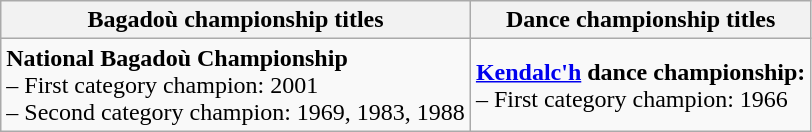<table class="wikitable">
<tr>
<th>Bagadoù championship titles</th>
<th>Dance championship titles</th>
</tr>
<tr>
<td><strong>National Bagadoù Championship</strong><br>– First category champion: 2001<br>– Second category champion: 1969, 1983, 1988</td>
<td><strong><a href='#'>Kendalc'h</a> dance championship:</strong><br>– First category champion: 1966</td>
</tr>
</table>
